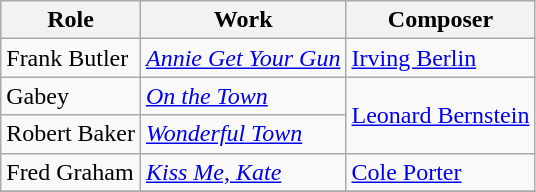<table class="wikitable">
<tr>
<th>Role</th>
<th>Work</th>
<th>Composer</th>
</tr>
<tr>
<td>Frank Butler</td>
<td><em><a href='#'>Annie Get Your Gun</a></em></td>
<td><a href='#'>Irving Berlin</a></td>
</tr>
<tr>
<td>Gabey</td>
<td><em><a href='#'>On the Town</a></em></td>
<td rowspan="2"><a href='#'>Leonard Bernstein</a></td>
</tr>
<tr>
<td>Robert Baker</td>
<td><em><a href='#'>Wonderful Town</a></em></td>
</tr>
<tr>
<td>Fred Graham</td>
<td><em><a href='#'>Kiss Me, Kate</a></em></td>
<td><a href='#'>Cole Porter</a></td>
</tr>
<tr>
</tr>
</table>
